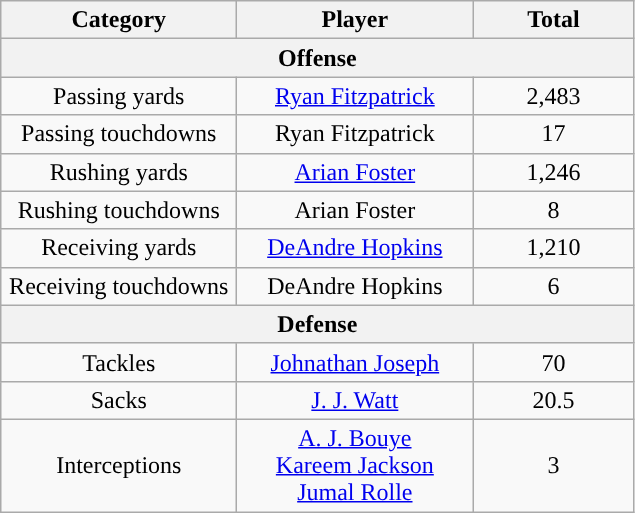<table class="wikitable" style="text-align:center">
<tr>
<th width="150">Category</th>
<th width="150">Player</th>
<th width="100">Total</th>
</tr>
<tr>
<th align="center" colspan="4">Offense</th>
</tr>
<tr>
<td>Passing yards</td>
<td><a href='#'>Ryan Fitzpatrick</a></td>
<td>2,483</td>
</tr>
<tr>
<td>Passing touchdowns</td>
<td>Ryan Fitzpatrick</td>
<td>17</td>
</tr>
<tr>
<td>Rushing yards</td>
<td><a href='#'>Arian Foster</a></td>
<td>1,246</td>
</tr>
<tr>
<td>Rushing touchdowns</td>
<td>Arian Foster</td>
<td>8</td>
</tr>
<tr>
<td>Receiving yards</td>
<td><a href='#'>DeAndre Hopkins</a></td>
<td>1,210</td>
</tr>
<tr>
<td>Receiving touchdowns</td>
<td>DeAndre Hopkins</td>
<td>6</td>
</tr>
<tr>
<th align="center" colspan="4">Defense</th>
</tr>
<tr>
<td>Tackles </td>
<td><a href='#'>Johnathan Joseph</a></td>
<td>70</td>
</tr>
<tr>
<td>Sacks</td>
<td><a href='#'>J. J. Watt</a></td>
<td>20.5</td>
</tr>
<tr>
<td>Interceptions</td>
<td><a href='#'>A. J. Bouye</a><br><a href='#'>Kareem Jackson</a><br><a href='#'>Jumal Rolle</a></td>
<td>3</td>
</tr>
</table>
